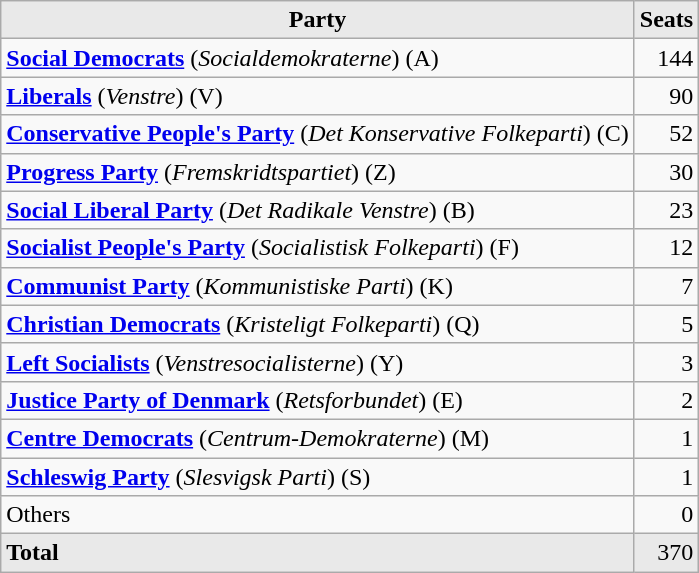<table class="wikitable">
<tr>
<th style="background-color:#E9E9E9">Party</th>
<th style="background-color:#E9E9E9">Seats</th>
</tr>
<tr>
<td><strong><a href='#'>Social Democrats</a></strong> (<em>Socialdemokraterne</em>) (A)</td>
<td align="right">144</td>
</tr>
<tr>
<td><strong><a href='#'>Liberals</a></strong> (<em>Venstre</em>) (V)</td>
<td align="right">90</td>
</tr>
<tr>
<td><strong><a href='#'>Conservative People's Party</a></strong> (<em>Det Konservative Folkeparti</em>) (C)</td>
<td align="right">52</td>
</tr>
<tr>
<td><strong><a href='#'>Progress Party</a></strong> (<em>Fremskridtspartiet</em>) (Z)</td>
<td align="right">30</td>
</tr>
<tr>
<td><strong><a href='#'>Social Liberal Party</a></strong> (<em>Det Radikale Venstre</em>) (B)</td>
<td align="right">23</td>
</tr>
<tr>
<td><strong><a href='#'>Socialist People's Party</a></strong> (<em>Socialistisk Folkeparti</em>) (F)</td>
<td align="right">12</td>
</tr>
<tr>
<td><strong><a href='#'>Communist Party</a></strong> (<em>Kommunistiske Parti</em>) (K)</td>
<td align="right">7</td>
</tr>
<tr>
<td><strong><a href='#'>Christian Democrats</a></strong> (<em>Kristeligt Folkeparti</em>) (Q)</td>
<td align="right">5</td>
</tr>
<tr>
<td><strong><a href='#'>Left Socialists</a></strong> (<em>Venstresocialisterne</em>) (Y)</td>
<td align="right">3</td>
</tr>
<tr>
<td><strong><a href='#'>Justice Party of Denmark</a></strong> (<em>Retsforbundet</em>) (E)</td>
<td align="right">2</td>
</tr>
<tr>
<td><strong><a href='#'>Centre Democrats</a></strong> (<em>Centrum-Demokraterne</em>) (M)</td>
<td align="right">1</td>
</tr>
<tr>
<td><strong><a href='#'>Schleswig Party</a></strong> (<em>Slesvigsk Parti</em>) (S)</td>
<td align="right">1</td>
</tr>
<tr>
<td>Others</td>
<td align="right">0</td>
</tr>
<tr>
<td style="background-color:#E9E9E9"><strong>Total</strong></td>
<td align="right" style="background-color:#E9E9E9">370</td>
</tr>
</table>
